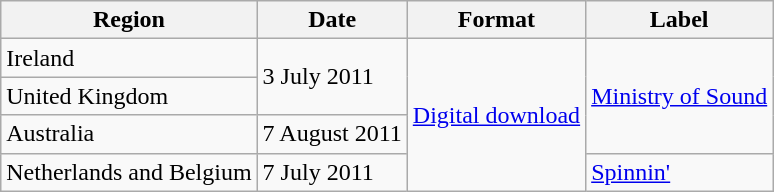<table class=wikitable>
<tr>
<th>Region</th>
<th>Date</th>
<th>Format</th>
<th>Label</th>
</tr>
<tr>
<td>Ireland</td>
<td rowspan="2">3 July 2011</td>
<td rowspan="4"><a href='#'>Digital download</a></td>
<td rowspan="3"><a href='#'>Ministry of Sound</a></td>
</tr>
<tr>
<td>United Kingdom</td>
</tr>
<tr>
<td>Australia</td>
<td>7 August 2011</td>
</tr>
<tr>
<td>Netherlands and Belgium</td>
<td>7 July 2011</td>
<td><a href='#'>Spinnin'</a></td>
</tr>
</table>
